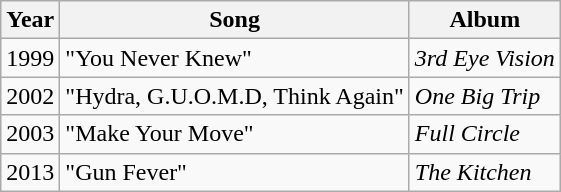<table class="wikitable">
<tr>
<th style="text-align:center;">Year</th>
<th>Song</th>
<th>Album</th>
</tr>
<tr>
<td>1999</td>
<td>"You Never Knew"</td>
<td><em>3rd Eye Vision</em></td>
</tr>
<tr>
<td>2002</td>
<td>"Hydra, G.U.O.M.D, Think Again"</td>
<td><em>One Big Trip</em></td>
</tr>
<tr>
<td>2003</td>
<td>"Make Your Move" </td>
<td><em>Full Circle</em></td>
</tr>
<tr>
<td>2013</td>
<td>"Gun Fever"</td>
<td><em>The Kitchen</em></td>
</tr>
</table>
